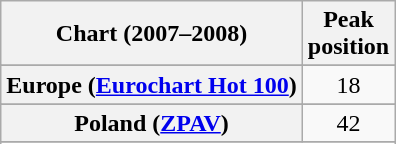<table class="wikitable sortable plainrowheaders" style="text-align:center">
<tr>
<th scope="col">Chart (2007–2008)</th>
<th scope="col">Peak<br>position</th>
</tr>
<tr>
</tr>
<tr>
</tr>
<tr>
<th scope="row">Europe (<a href='#'>Eurochart Hot 100</a>)</th>
<td>18</td>
</tr>
<tr>
</tr>
<tr>
</tr>
<tr>
<th scope="row">Poland (<a href='#'>ZPAV</a>)</th>
<td>42</td>
</tr>
<tr>
</tr>
<tr>
</tr>
<tr>
</tr>
</table>
